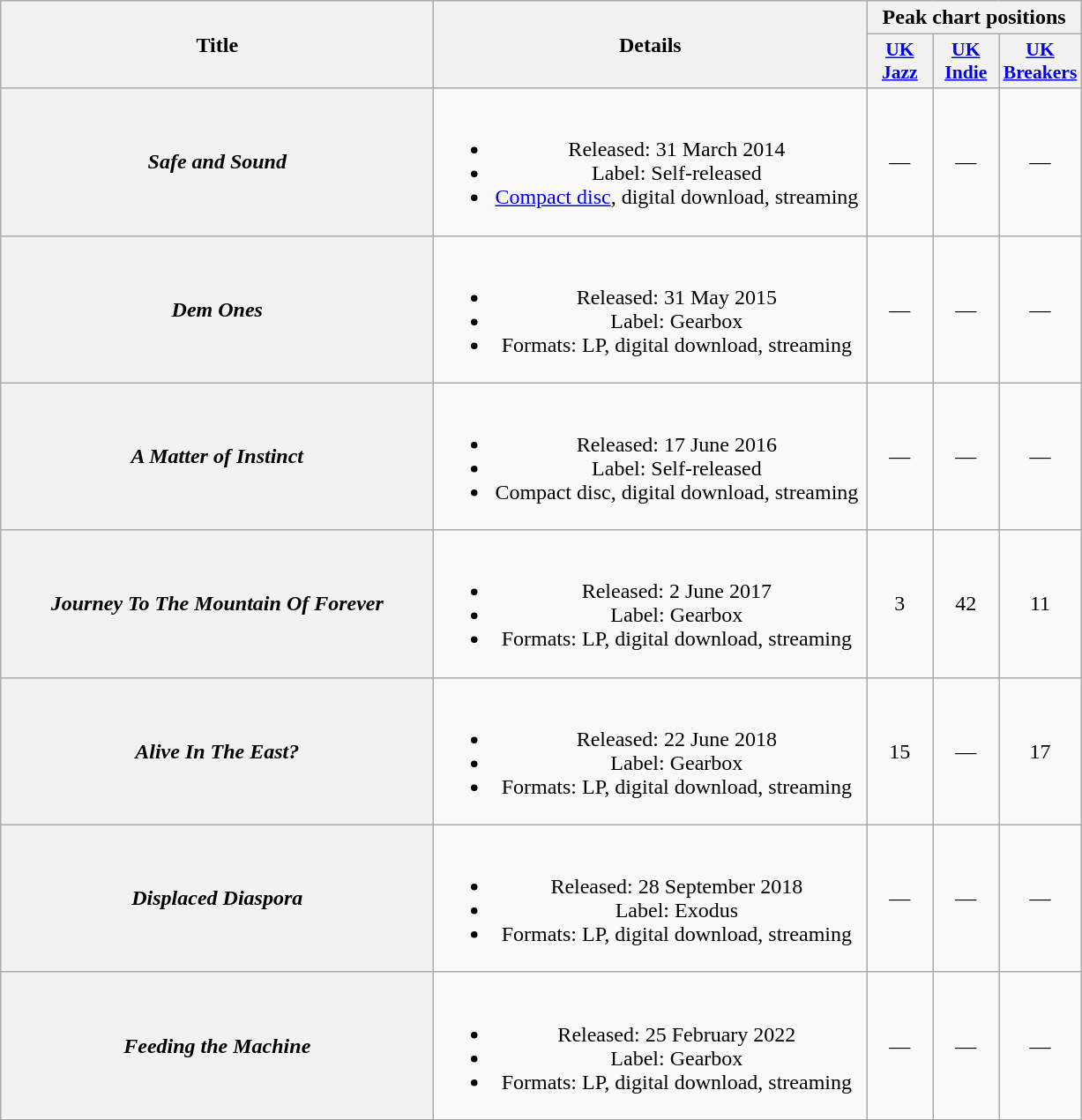<table class="wikitable plainrowheaders" style="text-align:center;" border="1">
<tr>
<th scope="col" rowspan="2" style="width:20em;">Title</th>
<th scope="col" rowspan="2" style="width:20em;">Details</th>
<th scope="col" colspan="3">Peak chart positions</th>
</tr>
<tr>
<th scope="col" style="width:3em;font-size:90%;"><a href='#'>UK<br>Jazz</a><br></th>
<th scope="col" style="width:3em;font-size:90%;"><a href='#'>UK<br>Indie</a><br></th>
<th scope="col" style="width:3em;font-size:90%;"><a href='#'>UK<br>Breakers</a><br></th>
</tr>
<tr>
<th scope="row"><em>Safe and Sound</em><br></th>
<td><br><ul><li>Released: 31 March 2014</li><li>Label: Self-released</li><li><a href='#'>Compact disc</a>, digital download, streaming</li></ul></td>
<td>—</td>
<td>—</td>
<td>—</td>
</tr>
<tr>
<th scope="row"><em>Dem Ones</em><br></th>
<td><br><ul><li>Released: 31 May 2015</li><li>Label: Gearbox</li><li>Formats: LP, digital download, streaming</li></ul></td>
<td>—</td>
<td>—</td>
<td>—</td>
</tr>
<tr>
<th scope="row"><em>A Matter of Instinct</em><br></th>
<td><br><ul><li>Released: 17 June 2016</li><li>Label: Self-released</li><li>Compact disc, digital download, streaming</li></ul></td>
<td>—</td>
<td>—</td>
<td>—</td>
</tr>
<tr>
<th scope="row"><em>Journey To The Mountain Of Forever</em><br></th>
<td><br><ul><li>Released: 2 June 2017</li><li>Label: Gearbox</li><li>Formats: LP, digital download, streaming</li></ul></td>
<td>3</td>
<td>42</td>
<td>11</td>
</tr>
<tr>
<th scope="row"><em>Alive In The East?</em><br></th>
<td><br><ul><li>Released: 22 June 2018</li><li>Label: Gearbox</li><li>Formats: LP, digital download, streaming</li></ul></td>
<td>15</td>
<td>—</td>
<td>17</td>
</tr>
<tr>
<th scope="row"><em>Displaced Diaspora</em><br></th>
<td><br><ul><li>Released: 28 September 2018</li><li>Label: Exodus</li><li>Formats: LP, digital download, streaming</li></ul></td>
<td>—</td>
<td>—</td>
<td>—</td>
</tr>
<tr>
<th scope="row"><em>Feeding the Machine</em><br></th>
<td><br><ul><li>Released: 25 February 2022</li><li>Label: Gearbox</li><li>Formats: LP, digital download, streaming</li></ul></td>
<td>—</td>
<td>—</td>
<td>—</td>
</tr>
</table>
